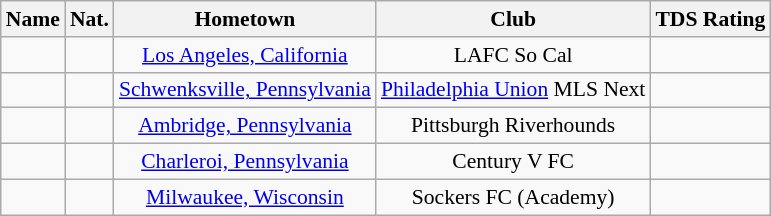<table class="wikitable" style="font-size:90%; text-align:center;" border="1">
<tr>
<th>Name</th>
<th>Nat.</th>
<th>Hometown</th>
<th>Club</th>
<th>TDS Rating</th>
</tr>
<tr>
<td></td>
<td></td>
<td><a href='#'>Los Angeles, California</a></td>
<td>LAFC So Cal</td>
<td></td>
</tr>
<tr>
<td></td>
<td></td>
<td><a href='#'>Schwenksville, Pennsylvania</a></td>
<td><a href='#'>Philadelphia Union</a> MLS Next</td>
<td></td>
</tr>
<tr>
<td></td>
<td></td>
<td><a href='#'>Ambridge, Pennsylvania</a></td>
<td>Pittsburgh Riverhounds</td>
<td></td>
</tr>
<tr>
<td></td>
<td></td>
<td><a href='#'>Charleroi, Pennsylvania</a></td>
<td>Century V FC</td>
<td></td>
</tr>
<tr>
<td></td>
<td></td>
<td><a href='#'>Milwaukee, Wisconsin</a></td>
<td>Sockers FC (Academy)</td>
<td></td>
</tr>
</table>
